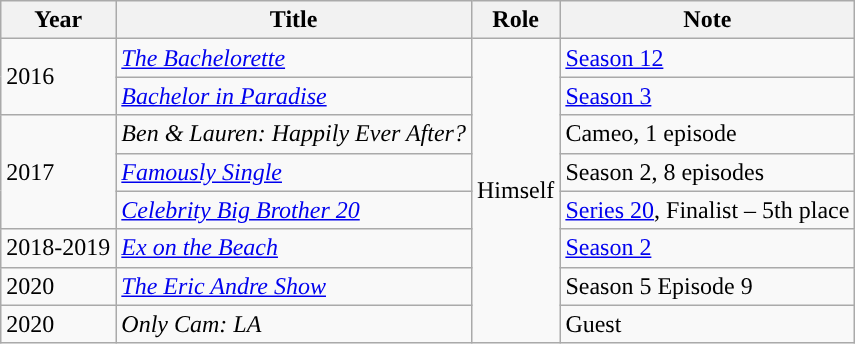<table class="wikitable">
<tr>
<th>Year</th>
<th>Title</th>
<th>Role</th>
<th>Note</th>
</tr>
<tr>
<td rowspan=2>2016</td>
<td><em><a href='#'>The Bachelorette</a></em></td>
<td rowspan="8”">Himself</td>
<td><a href='#'>Season 12</a></td>
</tr>
<tr>
<td><em><a href='#'>Bachelor in Paradise</a></em></td>
<td><a href='#'>Season 3</a></td>
</tr>
<tr>
<td rowspan=3>2017</td>
<td><em>Ben & Lauren: Happily Ever After?</em></td>
<td>Cameo, 1 episode</td>
</tr>
<tr>
<td><em><a href='#'>Famously Single</a></em></td>
<td>Season 2, 8 episodes</td>
</tr>
<tr>
<td><em><a href='#'>Celebrity Big Brother 20</a></em></td>
<td><a href='#'>Series 20</a>, Finalist – 5th place</td>
</tr>
<tr>
<td>2018-2019</td>
<td><em><a href='#'>Ex on the Beach</a></em></td>
<td><a href='#'>Season 2</a></td>
</tr>
<tr>
<td>2020</td>
<td><em><a href='#'>The Eric Andre Show</a></em></td>
<td>Season 5 Episode 9</td>
</tr>
<tr>
<td>2020</td>
<td><em>Only Cam: LA</em></td>
<td>Guest</td>
</tr>
</table>
